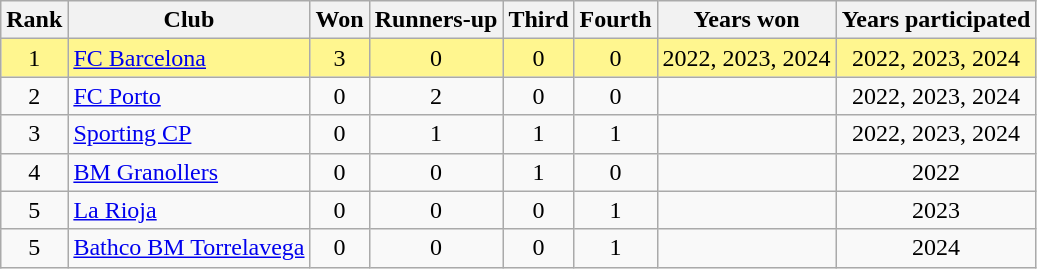<table class="wikitable">
<tr>
<th>Rank</th>
<th>Club</th>
<th>Won</th>
<th>Runners-up</th>
<th>Third</th>
<th>Fourth</th>
<th>Years won</th>
<th>Years participated</th>
</tr>
<tr bgcolor="#FFF68F" | align="center">
<td>1</td>
<td align="left"> <a href='#'>FC Barcelona</a></td>
<td>3</td>
<td>0</td>
<td>0</td>
<td>0</td>
<td>2022, 2023, 2024</td>
<td>2022, 2023, 2024</td>
</tr>
<tr align="center">
<td>2</td>
<td align="left"> <a href='#'>FC Porto</a></td>
<td>0</td>
<td>2</td>
<td>0</td>
<td>0</td>
<td></td>
<td>2022, 2023, 2024</td>
</tr>
<tr align="center">
<td>3</td>
<td align="left"> <a href='#'>Sporting CP</a></td>
<td>0</td>
<td>1</td>
<td>1</td>
<td>1</td>
<td></td>
<td>2022, 2023, 2024</td>
</tr>
<tr align="center">
<td>4</td>
<td align="left"> <a href='#'>BM Granollers</a></td>
<td>0</td>
<td>0</td>
<td>1</td>
<td>0</td>
<td></td>
<td>2022</td>
</tr>
<tr align="center">
<td>5</td>
<td align="left"> <a href='#'>La Rioja</a></td>
<td>0</td>
<td>0</td>
<td>0</td>
<td>1</td>
<td></td>
<td>2023</td>
</tr>
<tr align="center">
<td>5</td>
<td align="left"> <a href='#'>Bathco BM Torrelavega</a></td>
<td>0</td>
<td>0</td>
<td>0</td>
<td>1</td>
<td></td>
<td>2024</td>
</tr>
</table>
